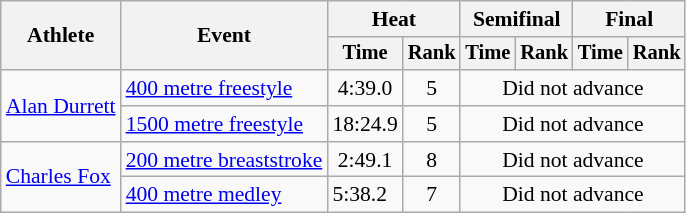<table class=wikitable style="font-size:90%">
<tr>
<th rowspan="2">Athlete</th>
<th rowspan="2">Event</th>
<th colspan="2">Heat</th>
<th colspan="2">Semifinal</th>
<th colspan="2">Final</th>
</tr>
<tr style="font-size:95%">
<th>Time</th>
<th>Rank</th>
<th>Time</th>
<th>Rank</th>
<th>Time</th>
<th>Rank</th>
</tr>
<tr align=center>
<td align=left rowspan=2><a href='#'>Alan Durrett</a></td>
<td align=left><a href='#'>400 metre freestyle</a></td>
<td>4:39.0</td>
<td align=center>5</td>
<td colspan=4 align=center>Did not advance</td>
</tr>
<tr>
<td align=left><a href='#'>1500 metre freestyle</a></td>
<td>18:24.9</td>
<td align=center>5</td>
<td colspan=4 align=center>Did not advance</td>
</tr>
<tr align=center>
<td align=left rowspan=2><a href='#'>Charles Fox</a></td>
<td align=left><a href='#'>200 metre breaststroke</a></td>
<td>2:49.1</td>
<td>8</td>
<td colspan=4 align=center>Did not advance</td>
</tr>
<tr>
<td align=left><a href='#'>400 metre medley</a></td>
<td>5:38.2</td>
<td align=center>7</td>
<td colspan=4 align=center>Did not advance</td>
</tr>
</table>
